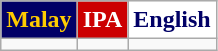<table class="wikitable" style="text-align:center;" cellpadding="1">
<tr>
<th style="background-color:#010066;color:#ffcc00;">Malay</th>
<th style="background-color:#cc0001;color:#ffffff;">IPA</th>
<th style="background-color:#ffffff;color:#010066;">English</th>
</tr>
<tr style="vertical-align:top; white-space:nowrap;">
<td></td>
<td></td>
<td></td>
</tr>
</table>
